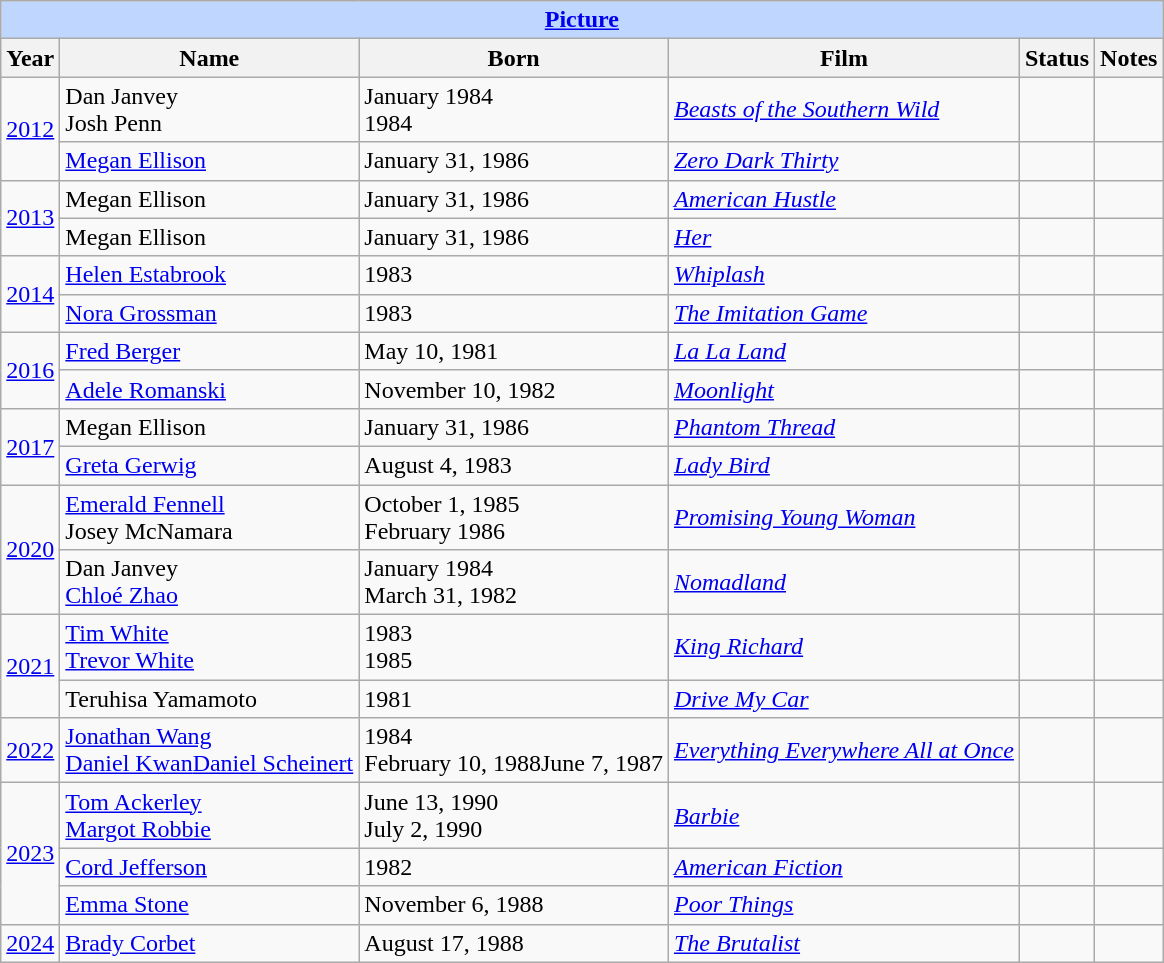<table class="wikitable plainrowheaders">
<tr style="background:#bfd7ff;">
<td colspan="6" style="text-align:center;"><strong><a href='#'>Picture</a></strong></td>
</tr>
<tr style="background:#ebf5ff;">
<th>Year</th>
<th>Name</th>
<th>Born</th>
<th>Film</th>
<th>Status</th>
<th>Notes</th>
</tr>
<tr>
<td rowspan="2"><a href='#'>2012</a><br></td>
<td>Dan Janvey<br>Josh Penn</td>
<td>January 1984<br>1984</td>
<td><em><a href='#'>Beasts of the Southern Wild</a></em></td>
<td></td>
<td></td>
</tr>
<tr>
<td><a href='#'>Megan Ellison</a></td>
<td>January 31, 1986</td>
<td><em><a href='#'>Zero Dark Thirty</a></em></td>
<td></td>
<td></td>
</tr>
<tr>
<td rowspan="2"><a href='#'>2013</a><br></td>
<td>Megan Ellison</td>
<td>January 31, 1986</td>
<td><em><a href='#'>American Hustle</a></em></td>
<td></td>
<td></td>
</tr>
<tr>
<td>Megan Ellison</td>
<td>January 31, 1986</td>
<td><em><a href='#'>Her</a></em></td>
<td></td>
<td></td>
</tr>
<tr>
<td rowspan="2"><a href='#'>2014</a><br></td>
<td><a href='#'>Helen Estabrook</a></td>
<td>1983</td>
<td><em><a href='#'>Whiplash</a></em></td>
<td></td>
<td></td>
</tr>
<tr>
<td><a href='#'>Nora Grossman</a></td>
<td>1983</td>
<td><em><a href='#'>The Imitation Game</a></em></td>
<td></td>
<td></td>
</tr>
<tr>
<td rowspan="2"><a href='#'>2016</a><br></td>
<td><a href='#'>Fred Berger</a></td>
<td>May 10, 1981</td>
<td><em><a href='#'>La La Land</a></em></td>
<td></td>
<td></td>
</tr>
<tr>
<td><a href='#'>Adele Romanski</a></td>
<td>November 10, 1982</td>
<td><em><a href='#'>Moonlight</a></em></td>
<td></td>
<td></td>
</tr>
<tr>
<td rowspan="2"><a href='#'>2017</a><br></td>
<td>Megan Ellison</td>
<td>January 31, 1986</td>
<td><em><a href='#'>Phantom Thread</a></em></td>
<td></td>
<td></td>
</tr>
<tr>
<td><a href='#'>Greta Gerwig</a></td>
<td>August 4, 1983</td>
<td><em><a href='#'>Lady Bird</a></em></td>
<td></td>
<td></td>
</tr>
<tr>
<td rowspan="2"><a href='#'>2020</a><br></td>
<td><a href='#'>Emerald Fennell</a><br>Josey McNamara</td>
<td>October 1, 1985<br>February 1986</td>
<td><em><a href='#'>Promising Young Woman</a></em></td>
<td></td>
<td></td>
</tr>
<tr>
<td>Dan Janvey<br><a href='#'>Chloé Zhao</a></td>
<td>January 1984<br>March 31, 1982</td>
<td><em><a href='#'>Nomadland</a></em></td>
<td></td>
<td></td>
</tr>
<tr>
<td rowspan="2"><a href='#'>2021</a><br></td>
<td><a href='#'>Tim White</a><br><a href='#'>Trevor White</a></td>
<td>1983<br>1985</td>
<td><em><a href='#'>King Richard</a></em></td>
<td></td>
<td></td>
</tr>
<tr>
<td>Teruhisa Yamamoto</td>
<td>1981</td>
<td><em><a href='#'>Drive My Car</a></em></td>
<td></td>
<td></td>
</tr>
<tr>
<td><a href='#'>2022</a><br></td>
<td><a href='#'>Jonathan Wang</a><br><a href='#'>Daniel Kwan</a><a href='#'>Daniel Scheinert</a></td>
<td>1984<br>February 10, 1988June 7, 1987</td>
<td><em><a href='#'>Everything Everywhere All at Once</a></em></td>
<td></td>
<td></td>
</tr>
<tr>
<td rowspan="3"><a href='#'>2023</a><br></td>
<td><a href='#'>Tom Ackerley</a><br><a href='#'>Margot Robbie</a></td>
<td>June 13, 1990<br>July 2, 1990</td>
<td><em><a href='#'>Barbie</a></em></td>
<td></td>
<td></td>
</tr>
<tr>
<td><a href='#'>Cord Jefferson</a></td>
<td>1982</td>
<td><em><a href='#'>American Fiction</a></em></td>
<td></td>
<td></td>
</tr>
<tr>
<td><a href='#'>Emma Stone</a></td>
<td>November 6, 1988</td>
<td><em><a href='#'>Poor Things</a></em></td>
<td></td>
<td></td>
</tr>
<tr>
<td><a href='#'>2024</a><br></td>
<td><a href='#'>Brady Corbet</a></td>
<td>August 17, 1988</td>
<td><em><a href='#'>The Brutalist</a></em></td>
<td></td>
<td></td>
</tr>
</table>
